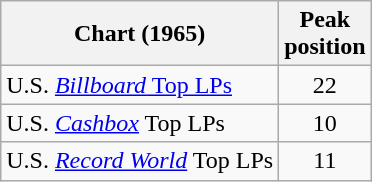<table class="wikitable sortable">
<tr>
<th>Chart (1965)</th>
<th>Peak<br>position</th>
</tr>
<tr>
<td>U.S. <a href='#'><em>Billboard</em> Top LPs</a></td>
<td align="center">22</td>
</tr>
<tr>
<td align="left">U.S. <em><a href='#'>Cashbox</a></em> Top LPs</td>
<td align="center">10</td>
</tr>
<tr>
<td align="left">U.S. <em><a href='#'>Record World</a></em> Top LPs</td>
<td align="center">11</td>
</tr>
</table>
